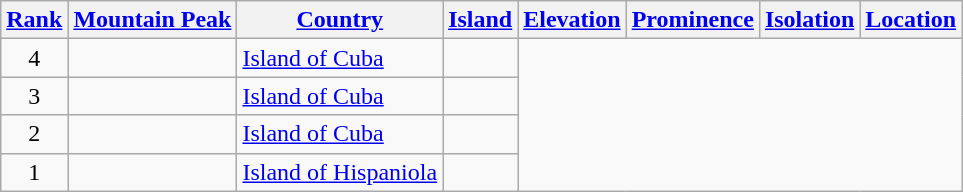<table class="wikitable sortable">
<tr>
<th><a href='#'>Rank</a></th>
<th><a href='#'>Mountain Peak</a></th>
<th><a href='#'>Country</a></th>
<th><a href='#'>Island</a></th>
<th><a href='#'>Elevation</a></th>
<th><a href='#'>Prominence</a></th>
<th><a href='#'>Isolation</a></th>
<th><a href='#'>Location</a></th>
</tr>
<tr>
<td align=center>4<br></td>
<td></td>
<td><a href='#'>Island of Cuba</a><br></td>
<td></td>
</tr>
<tr>
<td align=center>3<br></td>
<td></td>
<td><a href='#'>Island of Cuba</a><br></td>
<td></td>
</tr>
<tr>
<td align=center>2<br></td>
<td></td>
<td><a href='#'>Island of Cuba</a><br></td>
<td></td>
</tr>
<tr>
<td align=center>1<br></td>
<td></td>
<td><a href='#'>Island of Hispaniola</a><br></td>
<td></td>
</tr>
</table>
